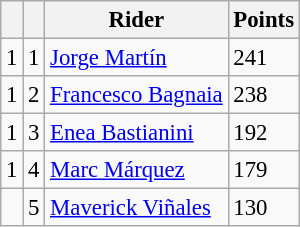<table class="wikitable" style="font-size: 95%;">
<tr>
<th></th>
<th></th>
<th>Rider</th>
<th>Points</th>
</tr>
<tr>
<td> 1</td>
<td align=center>1</td>
<td> <a href='#'>Jorge Martín</a></td>
<td align=left>241</td>
</tr>
<tr>
<td> 1</td>
<td align=center>2</td>
<td> <a href='#'>Francesco Bagnaia</a></td>
<td align=left>238</td>
</tr>
<tr>
<td> 1</td>
<td align=center>3</td>
<td> <a href='#'>Enea Bastianini</a></td>
<td align=left>192</td>
</tr>
<tr>
<td> 1</td>
<td align=center>4</td>
<td> <a href='#'>Marc Márquez</a></td>
<td align=left>179</td>
</tr>
<tr>
<td></td>
<td align=center>5</td>
<td> <a href='#'>Maverick Viñales</a></td>
<td align=left>130</td>
</tr>
</table>
